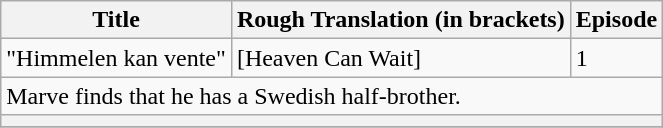<table class="wikitable">
<tr>
<th>Title</th>
<th>Rough Translation (in brackets)</th>
<th>Episode</th>
</tr>
<tr>
<td>"Himmelen kan vente"</td>
<td>[Heaven Can Wait]</td>
<td>1</td>
</tr>
<tr>
<td colspan="6">Marve finds that he has a Swedish half-brother.</td>
</tr>
<tr>
<td colspan="6" bgcolor="#f2f2f2"></td>
</tr>
<tr>
</tr>
</table>
